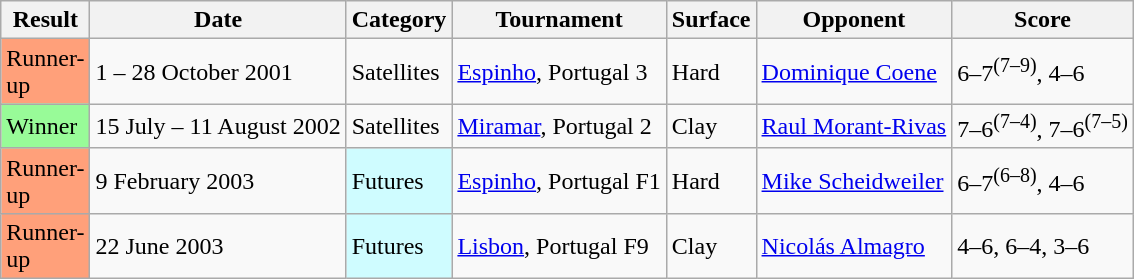<table class="sortable wikitable">
<tr>
<th scope="col" width=40>Result</th>
<th scope="col">Date</th>
<th scope="col">Category</th>
<th scope="col">Tournament</th>
<th scope="col">Surface</th>
<th scope="col">Opponent</th>
<th scope="col" class="unsortable">Score</th>
</tr>
<tr>
<td bgcolor=FFA07A>Runner-up</td>
<td>1 – 28 October 2001</td>
<td>Satellites</td>
<td><a href='#'>Espinho</a>, Portugal 3</td>
<td>Hard</td>
<td data-sort-value="Coene, D"> <a href='#'>Dominique Coene</a></td>
<td>6–7<sup>(7–9)</sup>, 4–6</td>
</tr>
<tr>
<td bgcolor=98FB98>Winner</td>
<td>15 July – 11 August 2002</td>
<td>Satellites</td>
<td><a href='#'>Miramar</a>, Portugal 2</td>
<td>Clay</td>
<td data-sort-value="Morant-Rivas, R"> <a href='#'>Raul Morant-Rivas</a></td>
<td>7–6<sup>(7–4)</sup>, 7–6<sup>(7–5)</sup></td>
</tr>
<tr>
<td bgcolor=FFA07A>Runner-up</td>
<td>9 February 2003</td>
<td bgcolor=#CFFCFF>Futures</td>
<td><a href='#'>Espinho</a>, Portugal F1</td>
<td>Hard</td>
<td data-sort-value="Scheidweiler, M"> <a href='#'>Mike Scheidweiler</a></td>
<td>6–7<sup>(6–8)</sup>, 4–6</td>
</tr>
<tr>
<td bgcolor=FFA07A>Runner-up</td>
<td>22 June 2003</td>
<td bgcolor=#CFFCFF>Futures</td>
<td><a href='#'>Lisbon</a>, Portugal F9</td>
<td>Clay</td>
<td data-sort-value="Almagro, N"> <a href='#'>Nicolás Almagro</a></td>
<td>4–6, 6–4, 3–6</td>
</tr>
</table>
